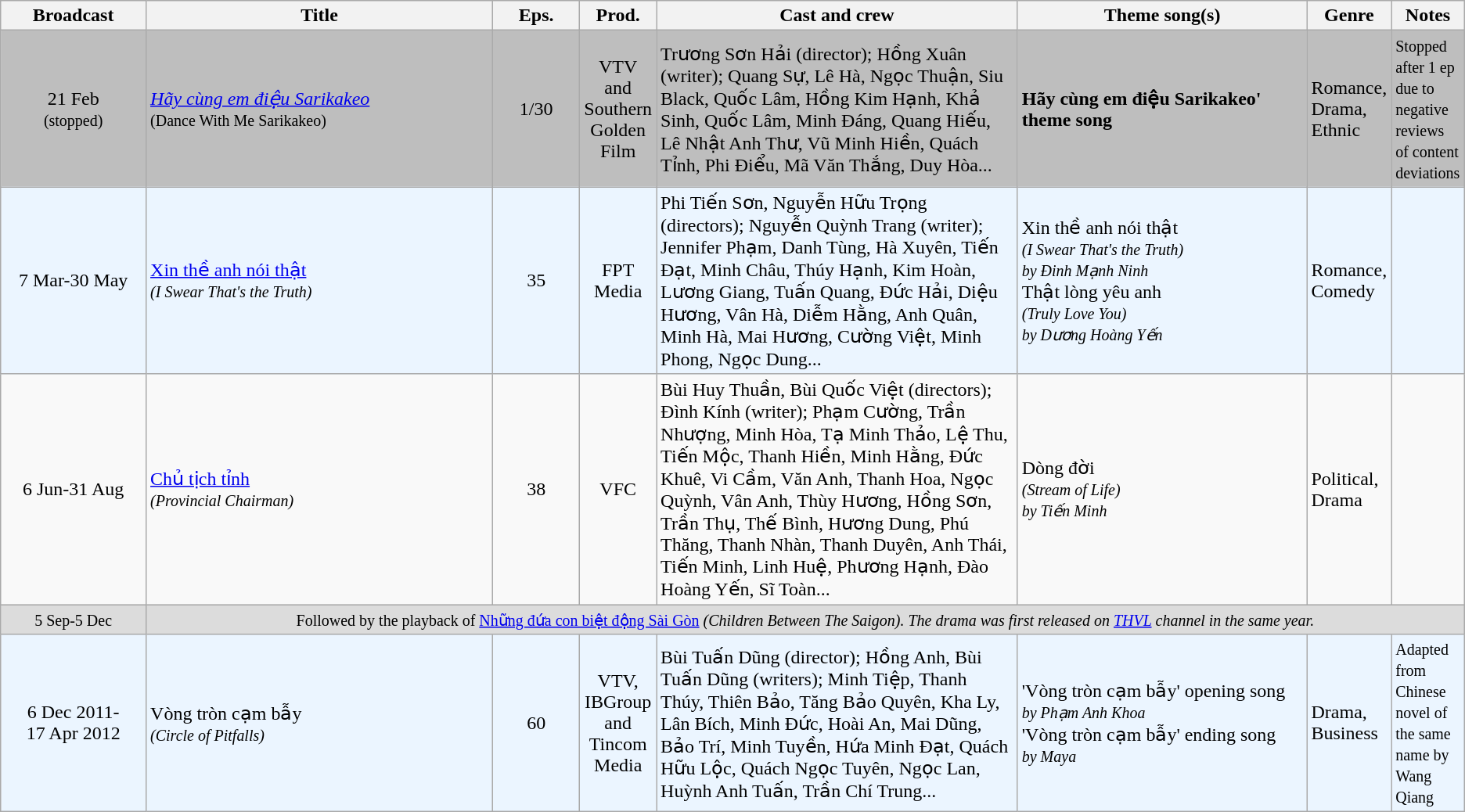<table class="wikitable sortable">
<tr>
<th style="width:10%;">Broadcast</th>
<th style="width:24%;">Title</th>
<th style="width:6%;">Eps.</th>
<th style="width:5%;">Prod.</th>
<th style="width:25%;">Cast and crew</th>
<th style="width:20%;">Theme song(s)</th>
<th style="width:5%;">Genre</th>
<th style="width:5%;">Notes</th>
</tr>
<tr ---- bgcolor="#BEBEBE">
<td style="text-align:center;">21 Feb<br><small>(stopped)</small><br></td>
<td><em><a href='#'>Hãy cùng em điệu Sarikakeo</a></em> <br><small>(Dance With Me Sarikakeo)</small></td>
<td style="text-align:center;">1/30</td>
<td style="text-align:center;">VTV<br>and<br>Southern Golden Film</td>
<td>Trương Sơn Hải (director); Hồng Xuân (writer); Quang Sự, Lê Hà, Ngọc Thuận, Siu Black, Quốc Lâm, Hồng Kim Hạnh, Khả Sinh, Quốc Lâm, Minh Đáng, Quang Hiếu, Lê Nhật Anh Thư, Vũ Minh Hiền, Quách Tỉnh, Phi Điểu, Mã Văn Thắng, Duy Hòa...</td>
<td><strong>Hãy cùng em điệu Sarikakeo' theme song<em></td>
<td>Romance, Drama, Ethnic</td>
<td><small>Stopped after 1 ep due to negative reviews of content deviations</small></td>
</tr>
<tr ---- bgcolor="#ebf5ff">
<td style="text-align:center;">7 Mar-30 May <br></td>
<td></em><a href='#'>Xin thề anh nói thật</a><em> <br><small>(I Swear That's the Truth)</small></td>
<td style="text-align:center;">35</td>
<td style="text-align:center;">FPT Media</td>
<td>Phi Tiến Sơn, Nguyễn Hữu Trọng (directors); Nguyễn Quỳnh Trang (writer); Jennifer Phạm, Danh Tùng, Hà Xuyên, Tiến Đạt, Minh Châu, Thúy Hạnh, Kim Hoàn, Lương Giang, Tuấn Quang, Đức Hải, Diệu Hương, Vân Hà, Diễm Hằng, Anh Quân, Minh Hà, Mai Hương, Cường Việt, Minh Phong, Ngọc Dung...</td>
<td></em>Xin thề anh nói thật<em> <br><small>(I Swear That's the Truth)</small><br><small>by Đinh Mạnh Ninh</small><br></em>Thật lòng yêu anh<em> <br><small>(Truly Love You)</small><br><small>by Dương Hoàng Yến</small></td>
<td>Romance, Comedy</td>
<td></td>
</tr>
<tr>
<td style="text-align:center;">6 Jun-31 Aug <br></td>
<td></em><a href='#'>Chủ tịch tỉnh</a><em> <br><small>(Provincial Chairman)</small></td>
<td style="text-align:center;">38</td>
<td style="text-align:center;">VFC</td>
<td>Bùi Huy Thuần, Bùi Quốc Việt (directors); Đình Kính (writer); Phạm Cường, Trần Nhượng, Minh Hòa, Tạ Minh Thảo, Lệ Thu, Tiến Mộc, Thanh Hiền, Minh Hằng, Đức Khuê, Vi Cầm, Văn Anh, Thanh Hoa, Ngọc Quỳnh, Vân Anh, Thùy Hương, Hồng Sơn, Trần Thụ, Thế Bình, Hương Dung, Phú Thăng, Thanh Nhàn, Thanh Duyên, Anh Thái, Tiến Minh, Linh Huệ, Phương Hạnh, Đào Hoàng Yến, Sĩ Toàn...</td>
<td></em>Dòng đời<em> <br><small>(Stream of Life)</small><br><small>by Tiến Minh</small></td>
<td>Political, Drama</td>
<td></td>
</tr>
<tr ---- bgcolor="#DCDCDC">
<td style="text-align:center;"><small>5 Sep-5 Dec</small></td>
<td colspan="7" align=center><small>Followed by the playback of </em><a href='#'>Những đứa con biệt động Sài Gòn</a><em> (Children Between The Saigon). The drama was first released on <a href='#'>THVL</a> channel in the same year.</small></td>
</tr>
<tr ---- bgcolor="#ebf5ff">
<td style="text-align:center;">6 Dec 2011-<br>17 Apr 2012 <br></td>
<td></em>Vòng tròn cạm bẫy<em> <br><small>(Circle of Pitfalls)</small></td>
<td style="text-align:center;">60</td>
<td style="text-align:center;">VTV,<br>IBGroup<br>and<br>Tincom Media</td>
<td>Bùi Tuấn Dũng (director); Hồng Anh, Bùi Tuấn Dũng (writers); Minh Tiệp, Thanh Thúy, Thiên Bảo, Tăng Bảo Quyên, Kha Ly, Lân Bích, Minh Đức, Hoài An, Mai Dũng, Bảo Trí, Minh Tuyền, Hứa Minh Đạt, Quách Hữu Lộc, Quách Ngọc Tuyên, Ngọc Lan, Huỳnh Anh Tuấn, Trần Chí Trung...</td>
<td></em> 'Vòng tròn cạm bẫy' opening song<em> <br><small>by Phạm Anh Khoa</small><br></em> 'Vòng tròn cạm bẫy' ending song<em> <br><small>by Maya</small></td>
<td>Drama, Business</td>
<td><small>Adapted from Chinese novel of the same name by Wang Qiang</small></td>
</tr>
</table>
